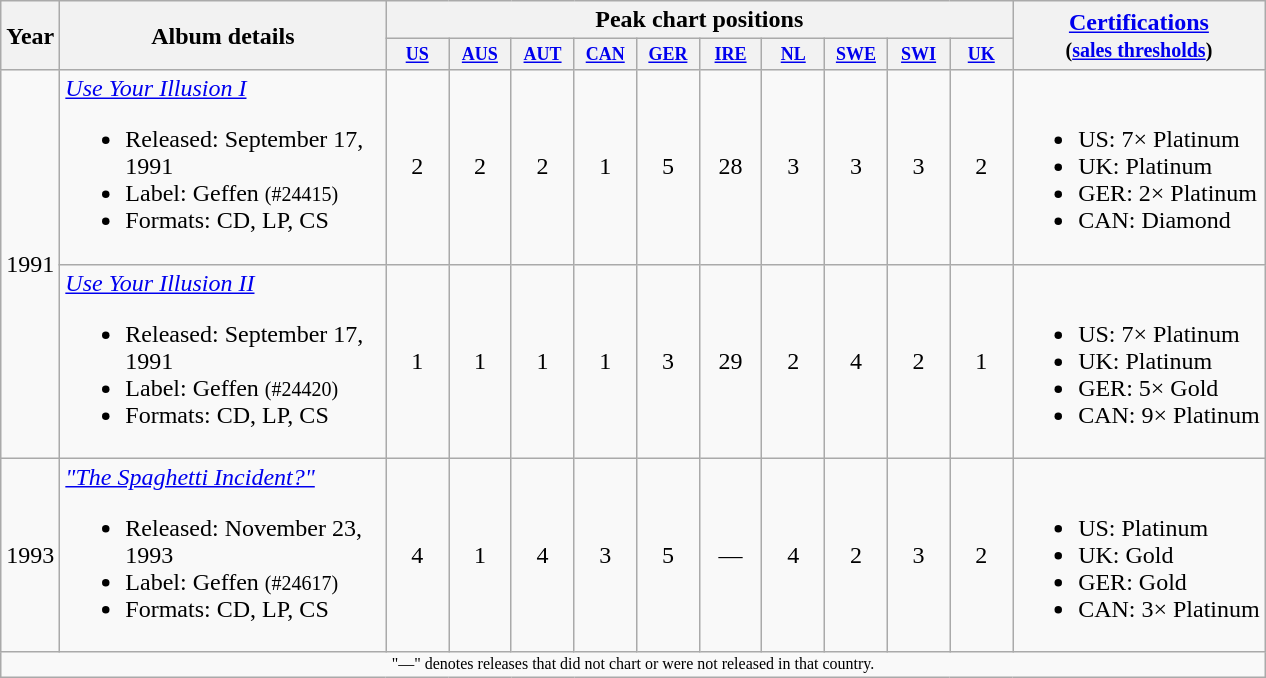<table class="wikitable" style="text-align:center;">
<tr>
<th rowspan="2">Year</th>
<th rowspan="2" width="210">Album details</th>
<th colspan="10">Peak chart positions</th>
<th rowspan="2"><a href='#'>Certifications</a><br><small>(<a href='#'>sales thresholds</a>)</small></th>
</tr>
<tr>
<th style="width:3em;font-size:75%"><a href='#'>US</a><br></th>
<th style="width:3em;font-size:75%"><a href='#'>AUS</a><br></th>
<th style="width:3em;font-size:75%"><a href='#'>AUT</a><br></th>
<th style="width:3em;font-size:75%"><a href='#'>CAN</a><br></th>
<th style="width:3em;font-size:75%"><a href='#'>GER</a><br></th>
<th style="width:3em;font-size:75%"><a href='#'>IRE</a><br></th>
<th style="width:3em;font-size:75%"><a href='#'>NL</a><br></th>
<th style="width:3em;font-size:75%"><a href='#'>SWE</a><br></th>
<th style="width:3em;font-size:75%"><a href='#'>SWI</a><br></th>
<th style="width:3em;font-size:75%"><a href='#'>UK</a><br></th>
</tr>
<tr>
<td rowspan="2">1991</td>
<td align="left"><em><a href='#'>Use Your Illusion I</a></em><br><ul><li>Released: September 17, 1991</li><li>Label: Geffen <small>(#24415)</small></li><li>Formats: CD, LP, CS</li></ul></td>
<td>2</td>
<td>2</td>
<td>2</td>
<td>1</td>
<td>5</td>
<td>28</td>
<td>3</td>
<td>3</td>
<td>3</td>
<td>2</td>
<td align="left"><br><ul><li>US: 7× Platinum</li><li>UK: Platinum</li><li>GER: 2× Platinum</li><li>CAN: Diamond</li></ul></td>
</tr>
<tr>
<td align="left"><em><a href='#'>Use Your Illusion II</a></em><br><ul><li>Released: September 17, 1991</li><li>Label: Geffen <small>(#24420)</small></li><li>Formats: CD, LP, CS</li></ul></td>
<td>1</td>
<td>1</td>
<td>1</td>
<td>1</td>
<td>3</td>
<td>29</td>
<td>2</td>
<td>4</td>
<td>2</td>
<td>1</td>
<td align="left"><br><ul><li>US: 7× Platinum</li><li>UK: Platinum</li><li>GER: 5× Gold</li><li>CAN: 9× Platinum</li></ul></td>
</tr>
<tr>
<td>1993</td>
<td align="left"><em><a href='#'>"The Spaghetti Incident?"</a></em><br><ul><li>Released: November 23, 1993</li><li>Label: Geffen <small>(#24617)</small></li><li>Formats: CD, LP, CS</li></ul></td>
<td>4</td>
<td>1</td>
<td>4</td>
<td>3</td>
<td>5</td>
<td>—</td>
<td>4</td>
<td>2</td>
<td>3</td>
<td>2</td>
<td align="left"><br><ul><li>US: Platinum</li><li>UK: Gold</li><li>GER: Gold</li><li>CAN: 3× Platinum</li></ul></td>
</tr>
<tr>
<td colspan="13" align="center" style="font-size: 8pt">"—" denotes releases that did not chart or were not released in that country.</td>
</tr>
</table>
